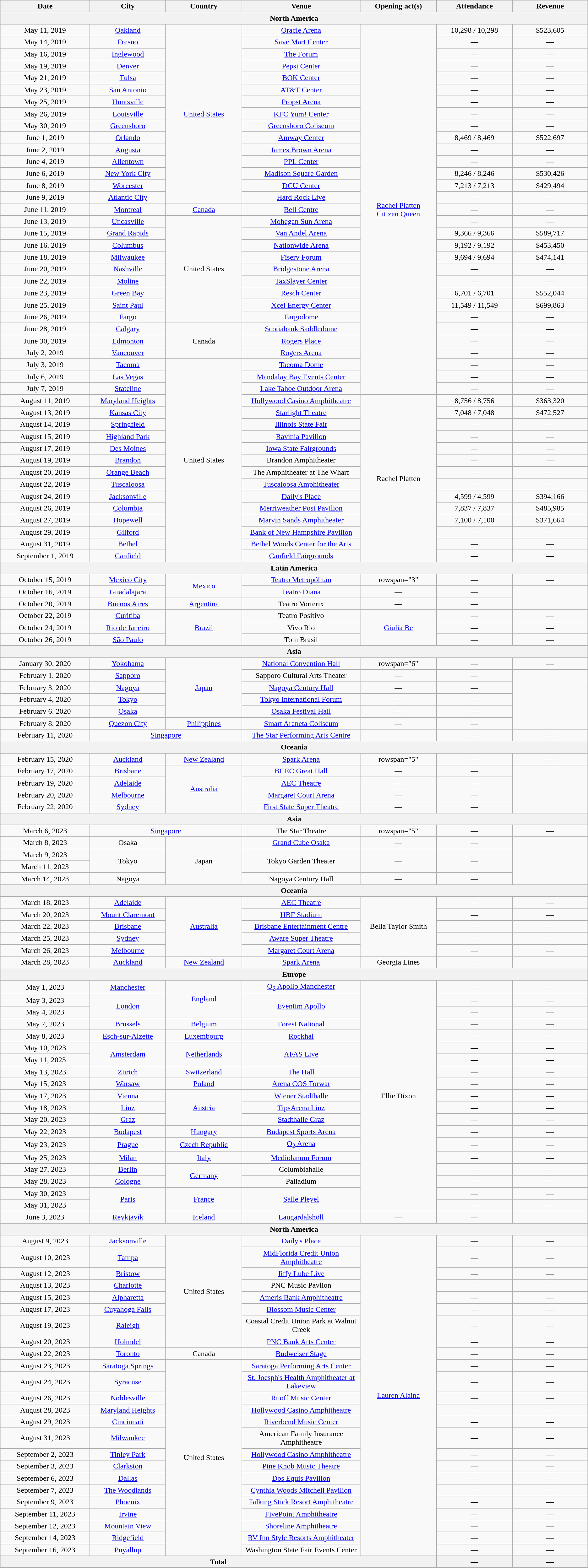<table class="wikitable" style="text-align:center;">
<tr>
<th scope="col" style="width:12em;">Date</th>
<th scope="col" style="width:10em;">City</th>
<th scope="col" style="width:10em;">Country</th>
<th scope="col" style="width:16em;">Venue</th>
<th scope="col" style="width:10em;">Opening act(s)</th>
<th scope="col" style="width:10em;">Attendance</th>
<th scope="col" style="width:10em;">Revenue</th>
</tr>
<tr>
<th colspan="7">North America</th>
</tr>
<tr>
<td>May 11, 2019</td>
<td><a href='#'>Oakland</a></td>
<td rowspan="15"><a href='#'>United States</a></td>
<td><a href='#'>Oracle Arena</a></td>
<td rowspan="31"><a href='#'>Rachel Platten</a><br><a href='#'>Citizen Queen</a></td>
<td>10,298 / 10,298</td>
<td>$523,605</td>
</tr>
<tr>
<td>May 14, 2019</td>
<td><a href='#'>Fresno</a></td>
<td><a href='#'>Save Mart Center</a></td>
<td>—</td>
<td>—</td>
</tr>
<tr>
<td>May 16, 2019</td>
<td><a href='#'>Inglewood</a></td>
<td><a href='#'>The Forum</a></td>
<td>—</td>
<td>—</td>
</tr>
<tr>
<td>May 19, 2019</td>
<td><a href='#'>Denver</a></td>
<td><a href='#'>Pepsi Center</a></td>
<td>—</td>
<td>—</td>
</tr>
<tr>
<td>May 21, 2019</td>
<td><a href='#'>Tulsa</a></td>
<td><a href='#'>BOK Center</a></td>
<td>—</td>
<td>—</td>
</tr>
<tr>
<td>May 23, 2019</td>
<td><a href='#'>San Antonio</a></td>
<td><a href='#'>AT&T Center</a></td>
<td>—</td>
<td>—</td>
</tr>
<tr>
<td>May 25, 2019</td>
<td><a href='#'>Huntsville</a></td>
<td><a href='#'>Propst Arena</a></td>
<td>—</td>
<td>—</td>
</tr>
<tr>
<td>May 26, 2019</td>
<td><a href='#'>Louisville</a></td>
<td><a href='#'>KFC Yum! Center</a></td>
<td>—</td>
<td>—</td>
</tr>
<tr>
<td>May 30, 2019</td>
<td><a href='#'>Greensboro</a></td>
<td><a href='#'>Greensboro Coliseum</a></td>
<td>—</td>
<td>—</td>
</tr>
<tr>
<td>June 1, 2019</td>
<td><a href='#'>Orlando</a></td>
<td><a href='#'>Amway Center</a></td>
<td>8,469 / 8,469</td>
<td>$522,697</td>
</tr>
<tr>
<td>June 2, 2019</td>
<td><a href='#'>Augusta</a></td>
<td><a href='#'>James Brown Arena</a></td>
<td>—</td>
<td>—</td>
</tr>
<tr>
<td>June 4, 2019</td>
<td><a href='#'>Allentown</a></td>
<td><a href='#'>PPL Center</a></td>
<td>—</td>
<td>—</td>
</tr>
<tr>
<td>June 6, 2019</td>
<td><a href='#'>New York City</a></td>
<td><a href='#'>Madison Square Garden</a></td>
<td>8,246 / 8,246</td>
<td>$530,426</td>
</tr>
<tr>
<td>June 8, 2019</td>
<td><a href='#'>Worcester</a></td>
<td><a href='#'>DCU Center</a></td>
<td>7,213 / 7,213</td>
<td>$429,494</td>
</tr>
<tr>
<td>June 9, 2019</td>
<td><a href='#'>Atlantic City</a></td>
<td><a href='#'>Hard Rock Live</a></td>
<td>—</td>
<td>—</td>
</tr>
<tr>
<td>June 11, 2019</td>
<td><a href='#'>Montreal</a></td>
<td><a href='#'>Canada</a></td>
<td><a href='#'>Bell Centre</a></td>
<td>—</td>
<td>—</td>
</tr>
<tr>
<td>June 13, 2019</td>
<td><a href='#'>Uncasville</a></td>
<td rowspan="9">United States</td>
<td><a href='#'>Mohegan Sun Arena</a></td>
<td>—</td>
<td>—</td>
</tr>
<tr>
<td>June 15, 2019</td>
<td><a href='#'>Grand Rapids</a></td>
<td><a href='#'>Van Andel Arena</a></td>
<td>9,366 / 9,366</td>
<td>$589,717</td>
</tr>
<tr>
<td>June 16, 2019</td>
<td><a href='#'>Columbus</a></td>
<td><a href='#'>Nationwide Arena</a></td>
<td>9,192 / 9,192</td>
<td>$453,450</td>
</tr>
<tr>
<td>June 18, 2019</td>
<td><a href='#'>Milwaukee</a></td>
<td><a href='#'>Fiserv Forum</a></td>
<td>9,694 / 9,694</td>
<td>$474,141</td>
</tr>
<tr>
<td>June 20, 2019</td>
<td><a href='#'>Nashville</a></td>
<td><a href='#'>Bridgestone Arena</a></td>
<td>—</td>
<td>—</td>
</tr>
<tr>
<td>June 22, 2019</td>
<td><a href='#'>Moline</a></td>
<td><a href='#'>TaxSlayer Center</a></td>
<td>—</td>
<td>—</td>
</tr>
<tr>
<td>June 23, 2019</td>
<td><a href='#'>Green Bay</a></td>
<td><a href='#'>Resch Center</a></td>
<td>6,701 / 6,701</td>
<td>$552,044</td>
</tr>
<tr>
<td>June 25, 2019</td>
<td><a href='#'>Saint Paul</a></td>
<td><a href='#'>Xcel Energy Center</a></td>
<td>11,549 / 11,549</td>
<td>$699,863</td>
</tr>
<tr>
<td>June 26, 2019</td>
<td><a href='#'>Fargo</a></td>
<td><a href='#'>Fargodome</a></td>
<td>—</td>
<td>—</td>
</tr>
<tr>
<td>June 28, 2019</td>
<td><a href='#'>Calgary</a></td>
<td rowspan="3">Canada</td>
<td><a href='#'>Scotiabank Saddledome</a></td>
<td>—</td>
<td>—</td>
</tr>
<tr>
<td>June 30, 2019</td>
<td><a href='#'>Edmonton</a></td>
<td><a href='#'>Rogers Place</a></td>
<td>—</td>
<td>—</td>
</tr>
<tr>
<td>July 2, 2019</td>
<td><a href='#'>Vancouver</a></td>
<td><a href='#'>Rogers Arena</a></td>
<td>—</td>
<td>—</td>
</tr>
<tr>
<td>July 3, 2019</td>
<td><a href='#'>Tacoma</a></td>
<td rowspan="17">United States</td>
<td><a href='#'>Tacoma Dome</a></td>
<td>—</td>
<td>—</td>
</tr>
<tr>
<td>July 6, 2019</td>
<td><a href='#'>Las Vegas</a></td>
<td><a href='#'>Mandalay Bay Events Center</a></td>
<td>—</td>
<td>—</td>
</tr>
<tr>
<td>July 7, 2019</td>
<td><a href='#'>Stateline</a></td>
<td><a href='#'>Lake Tahoe Outdoor Arena</a></td>
<td>—</td>
<td>—</td>
</tr>
<tr>
<td>August 11, 2019</td>
<td><a href='#'>Maryland Heights</a></td>
<td><a href='#'>Hollywood Casino Amphitheatre</a></td>
<td rowspan="14">Rachel Platten</td>
<td>8,756 / 8,756</td>
<td>$363,320</td>
</tr>
<tr>
<td>August 13, 2019</td>
<td><a href='#'>Kansas City</a></td>
<td><a href='#'>Starlight Theatre</a></td>
<td>7,048 / 7,048</td>
<td>$472,527</td>
</tr>
<tr>
<td>August 14, 2019</td>
<td><a href='#'>Springfield</a></td>
<td><a href='#'>Illinois State Fair</a></td>
<td>—</td>
<td>—</td>
</tr>
<tr>
<td>August 15, 2019</td>
<td><a href='#'>Highland Park</a></td>
<td><a href='#'>Ravinia Pavilion</a></td>
<td>—</td>
<td>—</td>
</tr>
<tr>
<td>August 17, 2019</td>
<td><a href='#'>Des Moines</a></td>
<td><a href='#'>Iowa State Fairgrounds</a></td>
<td>—</td>
<td>—</td>
</tr>
<tr>
<td>August 19, 2019</td>
<td><a href='#'>Brandon</a></td>
<td>Brandon Amphitheater</td>
<td>—</td>
<td>—</td>
</tr>
<tr>
<td>August 20, 2019</td>
<td><a href='#'>Orange Beach</a></td>
<td>The Amphitheater at The Wharf</td>
<td>—</td>
<td>—</td>
</tr>
<tr>
<td>August 22, 2019</td>
<td><a href='#'>Tuscaloosa</a></td>
<td><a href='#'>Tuscaloosa Amphitheater</a></td>
<td>—</td>
<td>—</td>
</tr>
<tr>
<td>August 24, 2019</td>
<td><a href='#'>Jacksonville</a></td>
<td><a href='#'>Daily's Place</a></td>
<td>4,599 / 4,599</td>
<td>$394,166</td>
</tr>
<tr>
<td>August 26, 2019</td>
<td><a href='#'>Columbia</a></td>
<td><a href='#'>Merriweather Post Pavilion</a></td>
<td>7,837 / 7,837</td>
<td>$485,985</td>
</tr>
<tr>
<td>August 27, 2019</td>
<td><a href='#'>Hopewell</a></td>
<td><a href='#'>Marvin Sands Amphitheater</a></td>
<td>7,100 / 7,100</td>
<td>$371,664</td>
</tr>
<tr>
<td>August 29, 2019</td>
<td><a href='#'>Gilford</a></td>
<td><a href='#'>Bank of New Hampshire Pavilion</a></td>
<td>—</td>
<td>—</td>
</tr>
<tr>
<td>August 31, 2019</td>
<td><a href='#'>Bethel</a></td>
<td><a href='#'>Bethel Woods Center for the Arts</a></td>
<td>—</td>
<td>—</td>
</tr>
<tr>
<td>September 1, 2019</td>
<td><a href='#'>Canfield</a></td>
<td><a href='#'>Canfield Fairgrounds</a></td>
<td>—</td>
<td>—</td>
</tr>
<tr>
<th colspan="7">Latin America</th>
</tr>
<tr>
<td>October 15, 2019</td>
<td><a href='#'>Mexico City</a></td>
<td rowspan="2"><a href='#'>Mexico</a></td>
<td><a href='#'>Teatro Metropólitan</a></td>
<td>rowspan="3" </td>
<td>—</td>
<td>—</td>
</tr>
<tr>
<td>October 16, 2019</td>
<td><a href='#'>Guadalajara</a></td>
<td><a href='#'>Teatro Diana</a></td>
<td>—</td>
<td>—</td>
</tr>
<tr>
<td>October 20, 2019</td>
<td><a href='#'>Buenos Aires</a></td>
<td><a href='#'>Argentina</a></td>
<td>Teatro Vorterix</td>
<td>—</td>
<td>—</td>
</tr>
<tr>
<td>October 22, 2019</td>
<td><a href='#'>Curitiba</a></td>
<td rowspan="3"><a href='#'>Brazil</a></td>
<td>Teatro Positivo</td>
<td rowspan="3"><a href='#'>Giulia Be</a></td>
<td>—</td>
<td>—</td>
</tr>
<tr>
<td>October 24, 2019</td>
<td><a href='#'>Rio de Janeiro</a></td>
<td>Vivo Rio</td>
<td>—</td>
<td>—</td>
</tr>
<tr>
<td>October 26, 2019</td>
<td><a href='#'>São Paulo</a></td>
<td>Tom Brasil</td>
<td>—</td>
<td>—</td>
</tr>
<tr>
<th colspan="7">Asia</th>
</tr>
<tr>
<td>January 30, 2020</td>
<td><a href='#'>Yokohama</a></td>
<td rowspan="5"><a href='#'>Japan</a></td>
<td><a href='#'>National Convention Hall</a></td>
<td>rowspan="6" </td>
<td>—</td>
<td>—</td>
</tr>
<tr>
<td>February 1, 2020</td>
<td><a href='#'>Sapporo</a></td>
<td>Sapporo Cultural Arts Theater</td>
<td>—</td>
<td>—</td>
</tr>
<tr>
<td>February 3, 2020</td>
<td><a href='#'>Nagoya</a></td>
<td><a href='#'>Nagoya Century Hall</a></td>
<td>—</td>
<td>—</td>
</tr>
<tr>
<td>February 4, 2020</td>
<td><a href='#'>Tokyo</a></td>
<td><a href='#'>Tokyo International Forum</a></td>
<td>—</td>
<td>—</td>
</tr>
<tr>
<td>February 6. 2020</td>
<td><a href='#'>Osaka</a></td>
<td><a href='#'>Osaka Festival Hall</a></td>
<td>—</td>
<td>—</td>
</tr>
<tr>
<td>February 8, 2020</td>
<td><a href='#'>Quezon City</a></td>
<td><a href='#'>Philippines</a></td>
<td><a href='#'>Smart Araneta Coliseum</a></td>
<td>—</td>
<td>—</td>
</tr>
<tr>
<td>February 11, 2020</td>
<td colspan="2"><a href='#'>Singapore</a></td>
<td><a href='#'>The Star Performing Arts Centre</a></td>
<td></td>
<td>—</td>
<td>—</td>
</tr>
<tr>
<th colspan="7">Oceania</th>
</tr>
<tr>
<td>February 15, 2020</td>
<td><a href='#'>Auckland</a></td>
<td><a href='#'>New Zealand</a></td>
<td><a href='#'>Spark Arena</a></td>
<td>rowspan="5" </td>
<td>—</td>
<td>—</td>
</tr>
<tr>
<td>February 17, 2020</td>
<td><a href='#'>Brisbane</a></td>
<td rowspan="4"><a href='#'>Australia</a></td>
<td><a href='#'>BCEC Great Hall</a></td>
<td>—</td>
<td>—</td>
</tr>
<tr>
<td>February 19, 2020</td>
<td><a href='#'>Adelaide</a></td>
<td><a href='#'>AEC Theatre</a></td>
<td>—</td>
<td>—</td>
</tr>
<tr>
<td>February 20, 2020</td>
<td><a href='#'>Melbourne</a></td>
<td><a href='#'>Margaret Court Arena</a></td>
<td>—</td>
<td>—</td>
</tr>
<tr>
<td>February 22, 2020</td>
<td><a href='#'>Sydney</a></td>
<td><a href='#'>First State Super Theatre</a></td>
<td>—</td>
<td>—</td>
</tr>
<tr>
<th colspan="7">Asia</th>
</tr>
<tr>
<td>March 6, 2023</td>
<td colspan="2"><a href='#'>Singapore</a></td>
<td>The Star Theatre</td>
<td>rowspan="5" </td>
<td>—</td>
<td>—</td>
</tr>
<tr>
<td>March 8, 2023</td>
<td>Osaka</td>
<td rowspan="4">Japan</td>
<td><a href='#'>Grand Cube Osaka</a></td>
<td>—</td>
<td>—</td>
</tr>
<tr>
<td>March 9, 2023</td>
<td rowspan="2">Tokyo</td>
<td rowspan="2">Tokyo Garden Theater</td>
<td rowspan="2">—</td>
<td rowspan="2">—</td>
</tr>
<tr>
<td>March 11, 2023</td>
</tr>
<tr>
<td>March 14, 2023</td>
<td>Nagoya</td>
<td>Nagoya Century Hall</td>
<td>—</td>
<td>—</td>
</tr>
<tr>
<th colspan="7">Oceania</th>
</tr>
<tr>
<td>March 18, 2023</td>
<td><a href='#'>Adelaide</a></td>
<td rowspan="5"><a href='#'>Australia</a></td>
<td><a href='#'>AEC Theatre</a></td>
<td rowspan="5">Bella Taylor Smith</td>
<td>-</td>
<td>—</td>
</tr>
<tr>
<td>March 20, 2023</td>
<td><a href='#'>Mount Claremont</a></td>
<td><a href='#'>HBF Stadium</a></td>
<td>—</td>
<td>—</td>
</tr>
<tr>
<td>March 22, 2023</td>
<td><a href='#'>Brisbane</a></td>
<td><a href='#'>Brisbane Entertainment Centre</a></td>
<td>—</td>
<td>—</td>
</tr>
<tr>
<td>March 25, 2023</td>
<td><a href='#'>Sydney</a></td>
<td><a href='#'>Aware Super Theatre</a></td>
<td>—</td>
<td>—</td>
</tr>
<tr>
<td>March 26, 2023</td>
<td><a href='#'>Melbourne</a></td>
<td><a href='#'>Margaret Court Arena</a></td>
<td>—</td>
<td>—</td>
</tr>
<tr>
<td>March 28, 2023</td>
<td><a href='#'>Auckland</a></td>
<td><a href='#'>New Zealand</a></td>
<td><a href='#'>Spark Arena</a></td>
<td>Georgia Lines</td>
<td>—</td>
</tr>
<tr>
<th colspan="7">Europe</th>
</tr>
<tr>
<td>May 1, 2023</td>
<td><a href='#'>Manchester</a></td>
<td rowspan="3"><a href='#'>England</a></td>
<td><a href='#'>O<sub>2</sub> Apollo Manchester</a></td>
<td rowspan="19">Ellie Dixon</td>
<td>—</td>
<td>—</td>
</tr>
<tr>
<td>May 3, 2023</td>
<td rowspan="2"><a href='#'>London</a></td>
<td rowspan="2"><a href='#'>Eventim Apollo</a></td>
<td>—</td>
<td>—</td>
</tr>
<tr>
<td>May 4, 2023</td>
<td>—</td>
<td>—</td>
</tr>
<tr>
<td>May 7, 2023</td>
<td><a href='#'>Brussels</a></td>
<td><a href='#'>Belgium</a></td>
<td><a href='#'>Forest National</a></td>
<td>—</td>
<td>—</td>
</tr>
<tr>
<td>May 8, 2023</td>
<td><a href='#'>Esch-sur-Alzette</a></td>
<td><a href='#'>Luxembourg</a></td>
<td><a href='#'>Rockhal</a></td>
<td>—</td>
<td>—</td>
</tr>
<tr>
<td>May 10, 2023</td>
<td rowspan="2"><a href='#'>Amsterdam</a></td>
<td rowspan="2"><a href='#'>Netherlands</a></td>
<td rowspan="2"><a href='#'>AFAS Live</a></td>
<td>—</td>
<td>—</td>
</tr>
<tr>
<td>May 11, 2023</td>
<td>—</td>
<td>—</td>
</tr>
<tr>
<td>May 13, 2023</td>
<td><a href='#'>Zürich</a></td>
<td><a href='#'>Switzerland</a></td>
<td><a href='#'>The Hall</a></td>
<td>—</td>
<td>—</td>
</tr>
<tr>
<td>May 15, 2023</td>
<td><a href='#'>Warsaw</a></td>
<td><a href='#'>Poland</a></td>
<td><a href='#'>Arena COS Torwar</a></td>
<td>—</td>
<td>—</td>
</tr>
<tr>
<td>May 17, 2023</td>
<td><a href='#'>Vienna</a></td>
<td rowspan="3"><a href='#'>Austria</a></td>
<td><a href='#'>Wiener Stadthalle</a></td>
<td>—</td>
<td>—</td>
</tr>
<tr>
<td>May 18, 2023</td>
<td><a href='#'>Linz</a></td>
<td><a href='#'>TipsArena Linz</a></td>
<td>—</td>
<td>—</td>
</tr>
<tr>
<td>May 20, 2023</td>
<td><a href='#'>Graz</a></td>
<td><a href='#'>Stadthalle Graz</a></td>
<td>—</td>
<td>—</td>
</tr>
<tr>
<td>May 22, 2023</td>
<td><a href='#'>Budapest</a></td>
<td><a href='#'>Hungary</a></td>
<td><a href='#'>Budapest Sports Arena</a></td>
<td>—</td>
<td>—</td>
</tr>
<tr>
<td>May 23, 2023</td>
<td><a href='#'>Prague</a></td>
<td><a href='#'>Czech Republic</a></td>
<td><a href='#'>O<sub>2</sub> Arena</a></td>
<td>—</td>
<td>—</td>
</tr>
<tr>
<td>May 25, 2023</td>
<td><a href='#'>Milan</a></td>
<td><a href='#'>Italy</a></td>
<td><a href='#'>Mediolanum Forum</a></td>
<td>—</td>
<td>—</td>
</tr>
<tr>
<td>May 27, 2023</td>
<td><a href='#'>Berlin</a></td>
<td rowspan="2"><a href='#'>Germany</a></td>
<td>Columbiahalle</td>
<td>—</td>
<td>—</td>
</tr>
<tr>
<td>May 28, 2023</td>
<td><a href='#'>Cologne</a></td>
<td>Palladium</td>
<td>—</td>
<td>—</td>
</tr>
<tr>
<td>May 30, 2023</td>
<td rowspan="2"><a href='#'>Paris</a></td>
<td rowspan="2"><a href='#'>France</a></td>
<td rowspan="2"><a href='#'>Salle Pleyel</a></td>
<td>—</td>
<td>—</td>
</tr>
<tr>
<td>May 31, 2023</td>
<td>—</td>
<td>—</td>
</tr>
<tr>
<td>June 3, 2023</td>
<td><a href='#'>Reykjavík</a></td>
<td><a href='#'>Iceland</a></td>
<td><a href='#'>Laugardalshöll</a></td>
<td>—</td>
<td>—</td>
</tr>
<tr>
<th colspan="7">North America</th>
</tr>
<tr>
<td>August 9, 2023</td>
<td><a href='#'>Jacksonville</a></td>
<td rowspan="8">United States</td>
<td><a href='#'>Daily's Place</a></td>
<td rowspan="24"><a href='#'>Lauren Alaina</a></td>
<td>—</td>
<td>—</td>
</tr>
<tr>
<td>August 10, 2023</td>
<td><a href='#'>Tampa</a></td>
<td><a href='#'>MidFlorida Credit Union Amphitheatre</a></td>
<td>—</td>
<td>—</td>
</tr>
<tr>
<td>August 12, 2023</td>
<td><a href='#'>Bristow</a></td>
<td><a href='#'>Jiffy Lube Live</a></td>
<td>—</td>
<td>—</td>
</tr>
<tr>
<td>August 13, 2023</td>
<td><a href='#'>Charlotte</a></td>
<td>PNC Music Pavlion</td>
<td>—</td>
<td>—</td>
</tr>
<tr>
<td>August 15, 2023</td>
<td><a href='#'>Alpharetta</a></td>
<td><a href='#'>Ameris Bank Amphitheatre</a></td>
<td>—</td>
<td>—</td>
</tr>
<tr>
<td>August 17, 2023</td>
<td><a href='#'>Cuyahoga Falls</a></td>
<td><a href='#'>Blossom Music Center</a></td>
<td>—</td>
<td>—</td>
</tr>
<tr>
<td>August 19, 2023</td>
<td><a href='#'>Raleigh</a></td>
<td>Coastal Credit Union Park at Walnut Creek</td>
<td>—</td>
<td>—</td>
</tr>
<tr>
<td>August 20, 2023</td>
<td><a href='#'>Holmdel</a></td>
<td><a href='#'>PNC Bank Arts Center</a></td>
<td>—</td>
<td>—</td>
</tr>
<tr>
<td>August 22, 2023</td>
<td><a href='#'>Toronto</a></td>
<td>Canada</td>
<td><a href='#'>Budweiser Stage</a></td>
<td>—</td>
<td>—</td>
</tr>
<tr>
<td>August 23, 2023</td>
<td><a href='#'>Saratoga Springs</a></td>
<td rowspan="15">United States</td>
<td><a href='#'>Saratoga Performing Arts Center</a></td>
<td>—</td>
<td>—</td>
</tr>
<tr>
<td>August 24, 2023</td>
<td><a href='#'>Syracuse</a></td>
<td><a href='#'>St. Joesph's Health Amphitheater at Lakeview</a></td>
<td>—</td>
<td>—</td>
</tr>
<tr>
<td>August 26, 2023</td>
<td><a href='#'>Noblesville</a></td>
<td><a href='#'>Ruoff Music Center</a></td>
<td>—</td>
<td>—</td>
</tr>
<tr>
<td>August 28, 2023</td>
<td><a href='#'>Maryland Heights</a></td>
<td><a href='#'>Hollywood Casino Amphitheatre</a></td>
<td>—</td>
<td>—</td>
</tr>
<tr>
<td>August 29, 2023</td>
<td><a href='#'>Cincinnati</a></td>
<td><a href='#'>Riverbend Music Center</a></td>
<td>—</td>
<td>—</td>
</tr>
<tr>
<td>August 31, 2023</td>
<td><a href='#'>Milwaukee</a></td>
<td>American Family Insurance Amphitheatre</td>
<td>—</td>
<td>—</td>
</tr>
<tr>
<td>September 2, 2023</td>
<td><a href='#'>Tinley Park</a></td>
<td><a href='#'>Hollywood Casino Amphitheatre</a></td>
<td>—</td>
<td>—</td>
</tr>
<tr>
<td>September 3, 2023</td>
<td><a href='#'>Clarkston</a></td>
<td><a href='#'>Pine Knob Music Theatre</a></td>
<td>—</td>
<td>—</td>
</tr>
<tr>
<td>September 6, 2023</td>
<td><a href='#'>Dallas</a></td>
<td><a href='#'>Dos Equis Pavilion</a></td>
<td>—</td>
<td>—</td>
</tr>
<tr>
<td>September 7, 2023</td>
<td><a href='#'>The Woodlands</a></td>
<td><a href='#'>Cynthia Woods Mitchell Pavilion</a></td>
<td>—</td>
<td>—</td>
</tr>
<tr>
<td>September 9, 2023</td>
<td><a href='#'>Phoenix</a></td>
<td><a href='#'>Talking Stick Resort Amphitheatre</a></td>
<td>—</td>
<td>—</td>
</tr>
<tr>
<td>September 11, 2023</td>
<td><a href='#'>Irvine</a></td>
<td><a href='#'>FivePoint Amphitheatre</a></td>
<td>—</td>
<td>—</td>
</tr>
<tr>
<td>September 12, 2023</td>
<td><a href='#'>Mountain View</a></td>
<td><a href='#'>Shoreline Amphitheatre</a></td>
<td>—</td>
<td>—</td>
</tr>
<tr>
<td>September 14, 2023</td>
<td><a href='#'>Ridgefield</a></td>
<td><a href='#'>RV Inn Style Resorts Amphitheater</a></td>
<td>—</td>
<td>—</td>
</tr>
<tr>
<td>September 16, 2023</td>
<td><a href='#'>Puyallup</a></td>
<td>Washington State Fair Events Center</td>
<td>—</td>
<td>—</td>
</tr>
<tr>
<th colspan="5">Total</th>
<th>—</th>
<th>—</th>
</tr>
<tr>
</tr>
</table>
